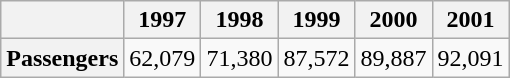<table class="wikitable">
<tr>
<th></th>
<th>1997</th>
<th>1998</th>
<th>1999</th>
<th>2000</th>
<th>2001</th>
</tr>
<tr>
<th>Passengers</th>
<td>62,079</td>
<td>71,380</td>
<td>87,572</td>
<td>89,887</td>
<td>92,091</td>
</tr>
</table>
